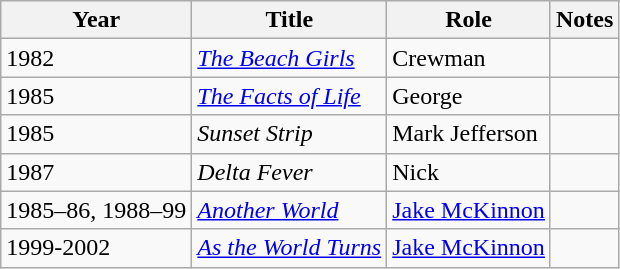<table class="wikitable sortable">
<tr>
<th>Year</th>
<th>Title</th>
<th>Role</th>
<th class="unsortable">Notes</th>
</tr>
<tr>
<td>1982</td>
<td><em><a href='#'>The Beach Girls</a></em></td>
<td>Crewman</td>
<td></td>
</tr>
<tr>
<td>1985</td>
<td><em><a href='#'>The Facts of Life</a></em></td>
<td>George</td>
<td></td>
</tr>
<tr>
<td>1985</td>
<td><em>Sunset Strip</em></td>
<td>Mark Jefferson</td>
<td></td>
</tr>
<tr>
<td>1987</td>
<td><em>Delta Fever</em></td>
<td>Nick</td>
<td></td>
</tr>
<tr>
<td>1985–86, 1988–99</td>
<td><em><a href='#'>Another World</a></em></td>
<td><a href='#'>Jake McKinnon</a></td>
<td></td>
</tr>
<tr>
<td>1999-2002</td>
<td><em><a href='#'>As the World Turns</a></em></td>
<td><a href='#'>Jake McKinnon</a></td>
<td></td>
</tr>
</table>
